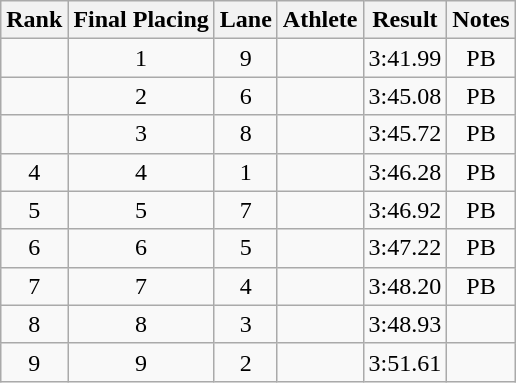<table class="wikitable sortable" style="text-align:center">
<tr>
<th>Rank</th>
<th>Final Placing</th>
<th>Lane</th>
<th>Athlete</th>
<th>Result</th>
<th>Notes</th>
</tr>
<tr>
<td></td>
<td>1</td>
<td>9</td>
<td align=left></td>
<td>3:41.99</td>
<td>PB</td>
</tr>
<tr>
<td></td>
<td>2</td>
<td>6</td>
<td align=left></td>
<td>3:45.08</td>
<td>PB</td>
</tr>
<tr>
<td></td>
<td>3</td>
<td>8</td>
<td align=left></td>
<td>3:45.72</td>
<td>PB</td>
</tr>
<tr>
<td>4</td>
<td>4</td>
<td>1</td>
<td align=left></td>
<td>3:46.28</td>
<td>PB</td>
</tr>
<tr>
<td>5</td>
<td>5</td>
<td>7</td>
<td align=left></td>
<td>3:46.92</td>
<td>PB</td>
</tr>
<tr>
<td>6</td>
<td>6</td>
<td>5</td>
<td align=left></td>
<td>3:47.22</td>
<td>PB</td>
</tr>
<tr>
<td>7</td>
<td>7</td>
<td>4</td>
<td align=left></td>
<td>3:48.20</td>
<td>PB</td>
</tr>
<tr>
<td>8</td>
<td>8</td>
<td>3</td>
<td align=left></td>
<td>3:48.93</td>
<td></td>
</tr>
<tr>
<td>9</td>
<td>9</td>
<td>2</td>
<td align=left></td>
<td>3:51.61</td>
<td></td>
</tr>
</table>
